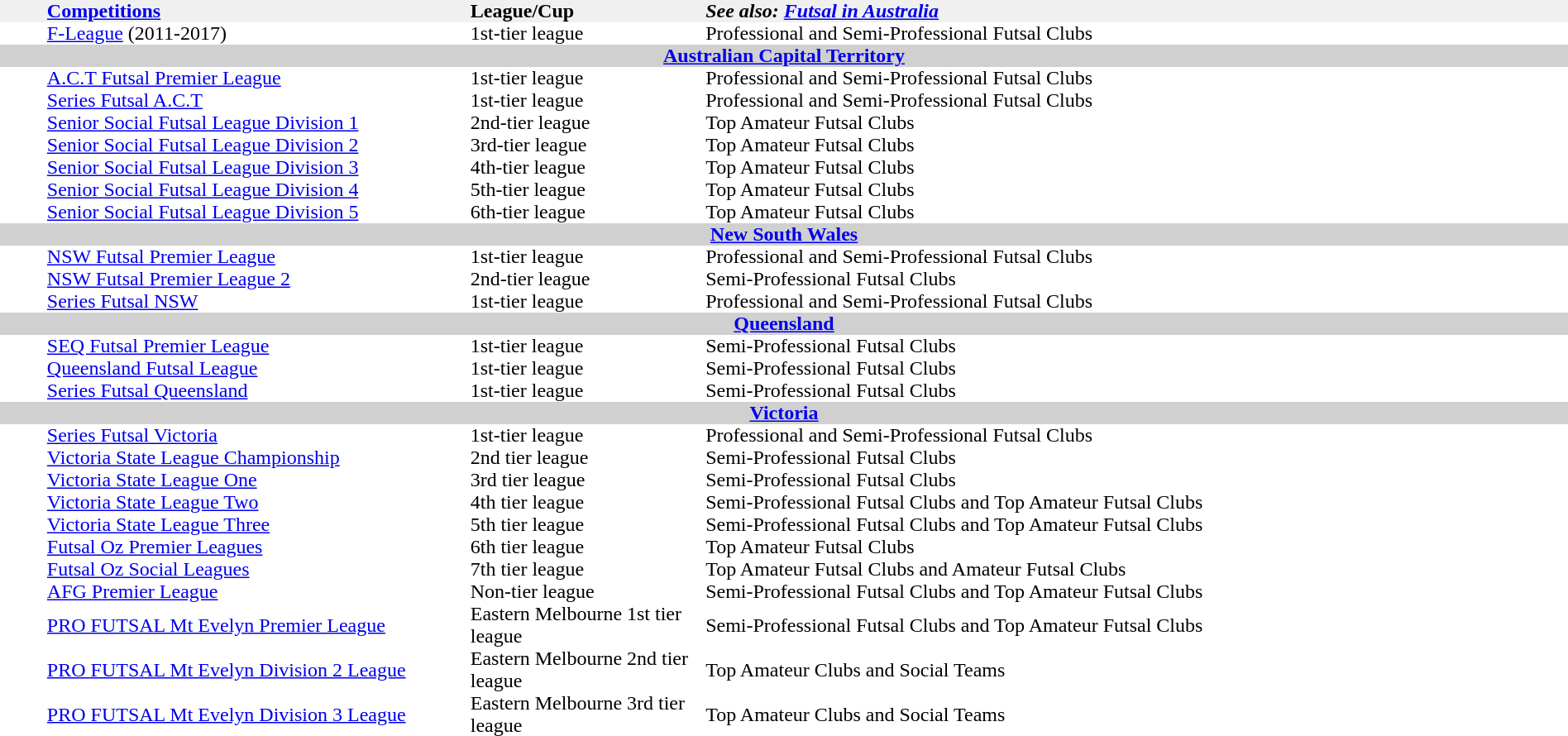<table width="100%" cellspacing="0" cellpadding="0">
<tr bgcolor="F0F0F0">
<th width="3%"></th>
<th width="27%" align="left"><a href='#'>Competitions</a></th>
<th width="15%" align="left">League/Cup</th>
<th width="55%" align="left"><em>See also: <a href='#'>Futsal in Australia</a></em></th>
</tr>
<tr>
<td></td>
<td><a href='#'>F-League</a> (2011-2017)</td>
<td>1st-tier league</td>
<td>Professional and Semi-Professional Futsal Clubs</td>
</tr>
<tr bgcolor="D0D0D0">
<th colspan="4"><a href='#'>Australian Capital Territory</a></th>
</tr>
<tr>
<td></td>
<td><a href='#'>A.C.T Futsal Premier League</a></td>
<td>1st-tier league</td>
<td>Professional and Semi-Professional Futsal Clubs</td>
</tr>
<tr>
<td></td>
<td><a href='#'>Series Futsal A.C.T</a></td>
<td>1st-tier league</td>
<td>Professional and Semi-Professional Futsal Clubs</td>
</tr>
<tr>
<td></td>
<td><a href='#'>Senior Social Futsal League Division 1</a></td>
<td>2nd-tier league</td>
<td>Top Amateur Futsal Clubs</td>
</tr>
<tr>
<td></td>
<td><a href='#'>Senior Social Futsal League Division 2</a></td>
<td>3rd-tier league</td>
<td>Top Amateur Futsal Clubs</td>
</tr>
<tr>
<td></td>
<td><a href='#'>Senior Social Futsal League Division 3</a></td>
<td>4th-tier league</td>
<td>Top Amateur Futsal Clubs</td>
</tr>
<tr>
<td></td>
<td><a href='#'>Senior Social Futsal League Division 4</a></td>
<td>5th-tier league</td>
<td>Top Amateur Futsal Clubs</td>
</tr>
<tr>
<td></td>
<td><a href='#'>Senior Social Futsal League Division 5</a></td>
<td>6th-tier league</td>
<td>Top Amateur Futsal Clubs</td>
</tr>
<tr>
</tr>
<tr bgcolor="D0D0D0">
<th colspan="4"><a href='#'>New South Wales</a></th>
</tr>
<tr>
<td></td>
<td><a href='#'>NSW Futsal Premier League</a></td>
<td>1st-tier league</td>
<td>Professional and Semi-Professional Futsal Clubs</td>
</tr>
<tr>
<td></td>
<td><a href='#'>NSW Futsal Premier League 2</a></td>
<td>2nd-tier league</td>
<td>Semi-Professional Futsal Clubs</td>
</tr>
<tr>
<td></td>
<td><a href='#'>Series Futsal NSW</a></td>
<td>1st-tier league</td>
<td>Professional and Semi-Professional Futsal Clubs</td>
</tr>
<tr>
</tr>
<tr bgcolor="D0D0D0">
<th colspan="4"><a href='#'>Queensland</a></th>
</tr>
<tr>
<td></td>
<td><a href='#'>SEQ Futsal Premier League</a></td>
<td>1st-tier league</td>
<td>Semi-Professional Futsal Clubs</td>
</tr>
<tr>
<td></td>
<td><a href='#'>Queensland Futsal League</a></td>
<td>1st-tier league</td>
<td>Semi-Professional Futsal Clubs</td>
</tr>
<tr>
<td></td>
<td><a href='#'>Series Futsal Queensland</a></td>
<td>1st-tier league</td>
<td>Semi-Professional Futsal Clubs</td>
</tr>
<tr>
</tr>
<tr bgcolor="D0D0D0">
<th colspan="4"><a href='#'>Victoria</a></th>
</tr>
<tr>
<td></td>
<td><a href='#'>Series Futsal Victoria</a></td>
<td>1st-tier league</td>
<td>Professional and Semi-Professional Futsal Clubs</td>
</tr>
<tr>
<td></td>
<td><a href='#'>Victoria State League Championship</a></td>
<td>2nd tier league</td>
<td>Semi-Professional Futsal Clubs</td>
</tr>
<tr>
<td></td>
<td><a href='#'>Victoria State League One</a></td>
<td>3rd tier league</td>
<td>Semi-Professional Futsal Clubs</td>
</tr>
<tr>
<td></td>
<td><a href='#'>Victoria State League Two</a></td>
<td>4th tier league</td>
<td>Semi-Professional Futsal Clubs and Top Amateur Futsal Clubs</td>
</tr>
<tr>
<td></td>
<td><a href='#'>Victoria State League Three</a></td>
<td>5th tier league</td>
<td>Semi-Professional Futsal Clubs and Top Amateur Futsal Clubs</td>
</tr>
<tr>
<td></td>
<td><a href='#'>Futsal Oz Premier Leagues</a></td>
<td>6th tier league</td>
<td>Top Amateur Futsal Clubs</td>
</tr>
<tr>
<td></td>
<td><a href='#'>Futsal Oz Social Leagues</a></td>
<td>7th tier league</td>
<td>Top Amateur Futsal Clubs and Amateur Futsal Clubs</td>
</tr>
<tr>
<td></td>
<td><a href='#'>AFG Premier League</a></td>
<td>Non-tier league</td>
<td>Semi-Professional Futsal Clubs and Top Amateur Futsal Clubs</td>
</tr>
<tr>
<td></td>
<td><a href='#'>PRO FUTSAL Mt Evelyn Premier League</a></td>
<td>Eastern Melbourne 1st tier league</td>
<td>Semi-Professional Futsal Clubs and Top Amateur Futsal Clubs</td>
</tr>
<tr>
<td></td>
<td><a href='#'>PRO FUTSAL Mt Evelyn Division 2 League</a></td>
<td>Eastern Melbourne 2nd tier league</td>
<td>Top Amateur Clubs and Social Teams</td>
</tr>
<tr>
<td></td>
<td><a href='#'>PRO FUTSAL Mt Evelyn Division 3 League</a></td>
<td>Eastern Melbourne 3rd tier league</td>
<td>Top Amateur Clubs and Social Teams</td>
</tr>
<tr>
</tr>
</table>
